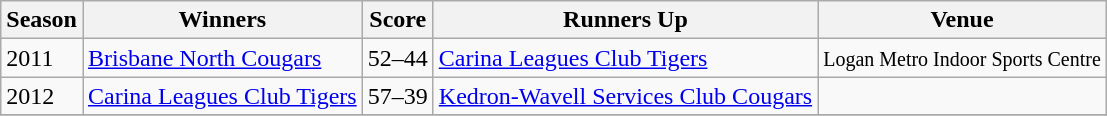<table class="wikitable collapsible">
<tr>
<th>Season</th>
<th>Winners</th>
<th>Score</th>
<th>Runners Up</th>
<th>Venue</th>
</tr>
<tr>
<td>2011</td>
<td><a href='#'>Brisbane North Cougars</a></td>
<td>52–44</td>
<td><a href='#'>Carina Leagues Club Tigers</a></td>
<td><small>Logan Metro Indoor Sports Centre</small></td>
</tr>
<tr>
<td>2012</td>
<td><a href='#'>Carina Leagues Club Tigers</a></td>
<td>57–39</td>
<td><a href='#'>Kedron-Wavell Services Club Cougars</a></td>
<td></td>
</tr>
<tr>
</tr>
</table>
